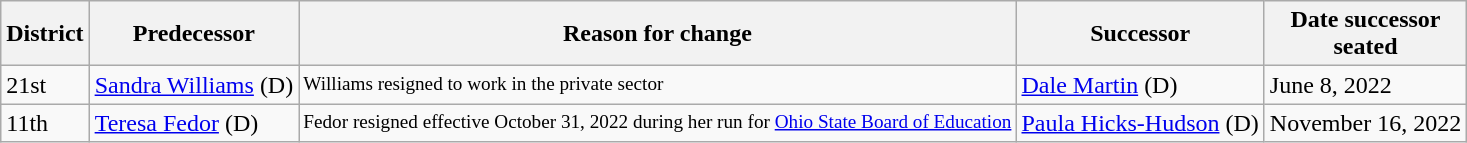<table class="wikitable sortable">
<tr>
<th>District</th>
<th>Predecessor</th>
<th>Reason for change</th>
<th>Successor</th>
<th>Date successor<br>seated</th>
</tr>
<tr>
<td>21st</td>
<td><a href='#'>Sandra Williams</a> (D)</td>
<td style="font-size:80%">Williams resigned to work in the private sector</td>
<td><a href='#'>Dale Martin</a> (D)</td>
<td>June 8, 2022</td>
</tr>
<tr>
<td>11th</td>
<td><a href='#'>Teresa Fedor</a> (D)</td>
<td style="font-size:80%">Fedor resigned effective October 31, 2022 during her run for <a href='#'>Ohio State Board of Education</a></td>
<td><a href='#'>Paula Hicks-Hudson</a> (D)</td>
<td>November 16, 2022</td>
</tr>
</table>
